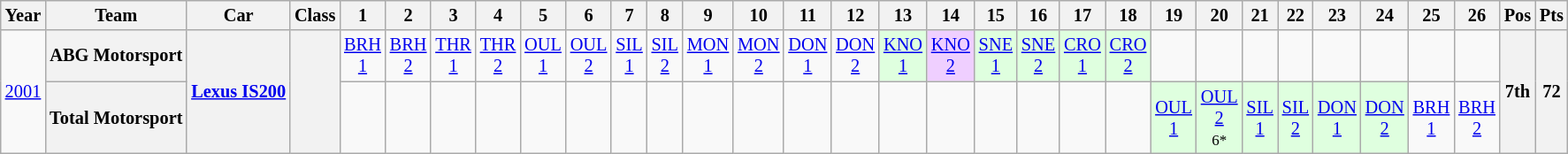<table class="wikitable" style="text-align:center; font-size:85%">
<tr>
<th>Year</th>
<th>Team</th>
<th>Car</th>
<th>Class</th>
<th>1</th>
<th>2</th>
<th>3</th>
<th>4</th>
<th>5</th>
<th>6</th>
<th>7</th>
<th>8</th>
<th>9</th>
<th>10</th>
<th>11</th>
<th>12</th>
<th>13</th>
<th>14</th>
<th>15</th>
<th>16</th>
<th>17</th>
<th>18</th>
<th>19</th>
<th>20</th>
<th>21</th>
<th>22</th>
<th>23</th>
<th>24</th>
<th>25</th>
<th>26</th>
<th>Pos</th>
<th>Pts</th>
</tr>
<tr>
<td rowspan=2><a href='#'>2001</a></td>
<th nowrap>ABG Motorsport</th>
<th rowspan=2 nowrap><a href='#'>Lexus IS200</a></th>
<th rowspan=2><span></span></th>
<td><a href='#'>BRH<br>1</a></td>
<td><a href='#'>BRH<br>2</a></td>
<td><a href='#'>THR<br>1</a></td>
<td><a href='#'>THR<br>2</a></td>
<td><a href='#'>OUL<br>1</a></td>
<td><a href='#'>OUL<br>2</a></td>
<td><a href='#'>SIL<br>1</a></td>
<td><a href='#'>SIL<br>2</a></td>
<td><a href='#'>MON<br>1</a></td>
<td><a href='#'>MON<br>2</a></td>
<td><a href='#'>DON<br>1</a></td>
<td><a href='#'>DON<br>2</a></td>
<td style="background:#DFFFDF;"><a href='#'>KNO<br>1</a><br></td>
<td style="background:#EFCFFF;"><a href='#'>KNO<br>2</a><br></td>
<td style="background:#DFFFDF;"><a href='#'>SNE<br>1</a><br></td>
<td style="background:#DFFFDF;"><a href='#'>SNE<br>2</a><br></td>
<td style="background:#DFFFDF;"><a href='#'>CRO<br>1</a><br></td>
<td style="background:#DFFFDF;"><a href='#'>CRO<br>2</a><br></td>
<td></td>
<td></td>
<td></td>
<td></td>
<td></td>
<td></td>
<td></td>
<td></td>
<th rowspan=2>7th</th>
<th rowspan=2>72</th>
</tr>
<tr>
<th nowrap>Total Motorsport</th>
<td></td>
<td></td>
<td></td>
<td></td>
<td></td>
<td></td>
<td></td>
<td></td>
<td></td>
<td></td>
<td></td>
<td></td>
<td></td>
<td></td>
<td></td>
<td></td>
<td></td>
<td></td>
<td style="background:#DFFFDF;"><a href='#'>OUL<br>1</a><br></td>
<td style="background:#DFFFDF;"><a href='#'>OUL<br>2</a><br><small>6*</small></td>
<td style="background:#DFFFDF;"><a href='#'>SIL<br>1</a><br></td>
<td style="background:#DFFFDF;"><a href='#'>SIL<br>2</a><br></td>
<td style="background:#DFFFDF;"><a href='#'>DON<br>1</a><br></td>
<td style="background:#DFFFDF;"><a href='#'>DON<br>2</a><br></td>
<td><a href='#'>BRH<br>1</a></td>
<td><a href='#'>BRH<br>2</a></td>
</tr>
</table>
